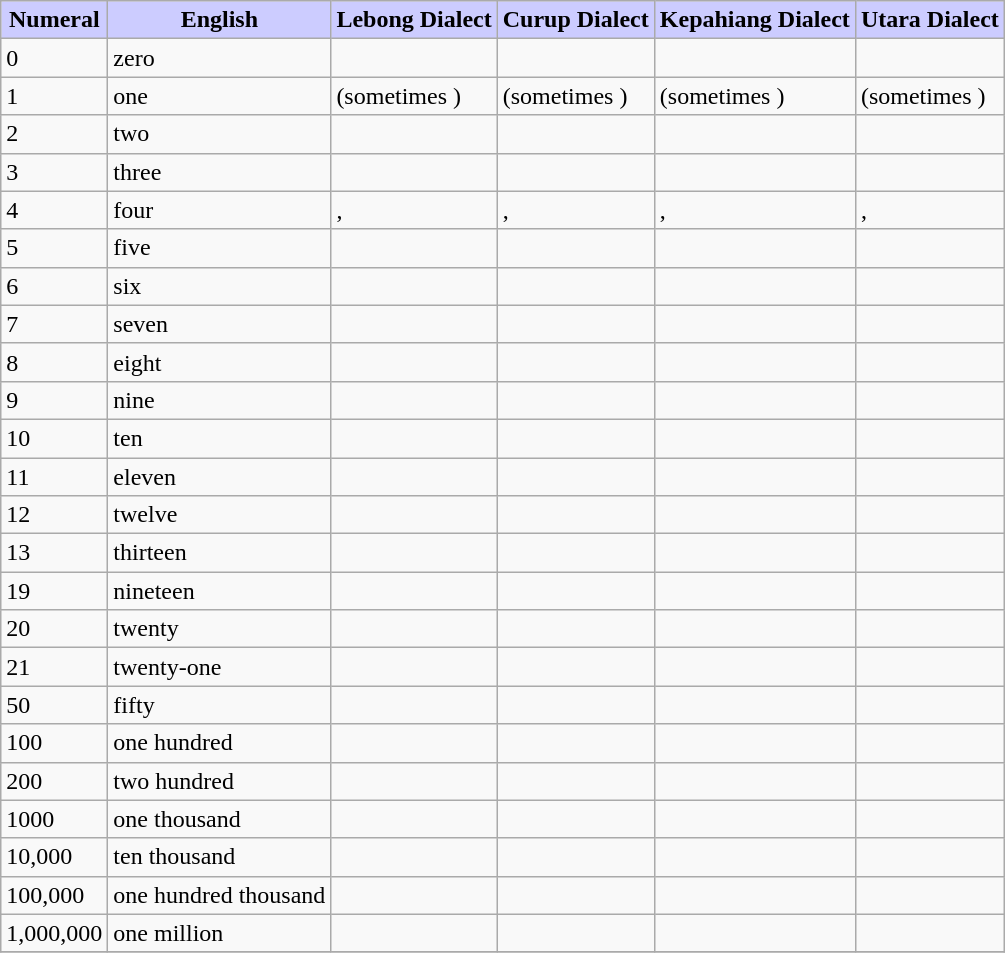<table class="wikitable">
<tr>
<th style="background: #CCCCFF;">Numeral</th>
<th style="background: #CCCCFF;">English</th>
<th style="background: #CCCCFF;">Lebong Dialect</th>
<th style="background: #CCCCFF;">Curup Dialect</th>
<th style="background: #CCCCFF;">Kepahiang Dialect</th>
<th style="background: #CCCCFF;">Utara Dialect</th>
</tr>
<tr>
<td>0</td>
<td>zero</td>
<td></td>
<td></td>
<td></td>
<td></td>
</tr>
<tr>
<td>1</td>
<td>one</td>
<td> (sometimes )</td>
<td> (sometimes )</td>
<td> (sometimes )</td>
<td> (sometimes )</td>
</tr>
<tr>
<td>2</td>
<td>two</td>
<td></td>
<td></td>
<td></td>
<td></td>
</tr>
<tr>
<td>3</td>
<td>three</td>
<td></td>
<td></td>
<td></td>
<td></td>
</tr>
<tr>
<td>4</td>
<td>four</td>
<td>, </td>
<td>, </td>
<td>, </td>
<td>, </td>
</tr>
<tr>
<td>5</td>
<td>five</td>
<td></td>
<td></td>
<td></td>
<td></td>
</tr>
<tr>
<td>6</td>
<td>six</td>
<td></td>
<td></td>
<td></td>
<td></td>
</tr>
<tr>
<td>7</td>
<td>seven</td>
<td></td>
<td></td>
<td></td>
<td></td>
</tr>
<tr>
<td>8</td>
<td>eight</td>
<td></td>
<td></td>
<td></td>
<td></td>
</tr>
<tr>
<td>9</td>
<td>nine</td>
<td></td>
<td></td>
<td></td>
<td></td>
</tr>
<tr>
<td>10</td>
<td>ten</td>
<td></td>
<td></td>
<td></td>
<td></td>
</tr>
<tr>
<td>11</td>
<td>eleven</td>
<td></td>
<td></td>
<td></td>
<td></td>
</tr>
<tr>
<td>12</td>
<td>twelve</td>
<td></td>
<td></td>
<td></td>
<td></td>
</tr>
<tr>
<td>13</td>
<td>thirteen</td>
<td></td>
<td></td>
<td></td>
<td></td>
</tr>
<tr>
<td>19</td>
<td>nineteen</td>
<td></td>
<td></td>
<td></td>
<td></td>
</tr>
<tr>
<td>20</td>
<td>twenty</td>
<td></td>
<td></td>
<td></td>
<td></td>
</tr>
<tr>
<td>21</td>
<td>twenty-one</td>
<td></td>
<td></td>
<td></td>
<td></td>
</tr>
<tr>
<td>50</td>
<td>fifty</td>
<td></td>
<td></td>
<td></td>
<td></td>
</tr>
<tr>
<td>100</td>
<td>one hundred</td>
<td></td>
<td></td>
<td></td>
<td></td>
</tr>
<tr>
<td>200</td>
<td>two hundred</td>
<td></td>
<td></td>
<td></td>
<td></td>
</tr>
<tr>
<td>1000</td>
<td>one thousand</td>
<td></td>
<td></td>
<td></td>
<td></td>
</tr>
<tr>
<td>10,000</td>
<td>ten thousand</td>
<td></td>
<td></td>
<td></td>
<td></td>
</tr>
<tr>
<td>100,000</td>
<td>one hundred thousand</td>
<td></td>
<td></td>
<td></td>
<td></td>
</tr>
<tr>
<td>1,000,000</td>
<td>one million</td>
<td></td>
<td></td>
<td></td>
<td></td>
</tr>
<tr>
</tr>
</table>
